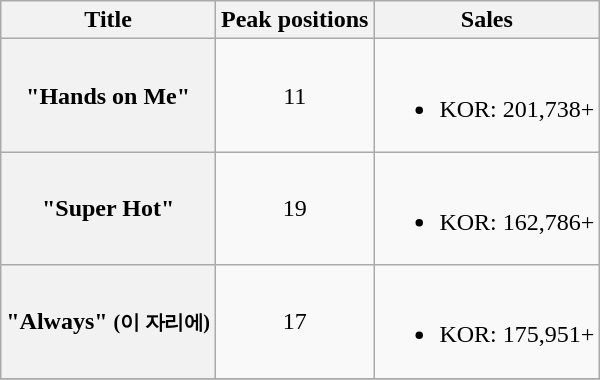<table class="wikitable plainrowheaders" style="text-align:center;">
<tr>
<th>Title</th>
<th>Peak positions</th>
<th>Sales</th>
</tr>
<tr>
<th scope="row">"Hands on Me"</th>
<td>11</td>
<td><br><ul><li>KOR: 201,738+</li></ul></td>
</tr>
<tr>
<th scope="row">"Super Hot"</th>
<td>19</td>
<td><br><ul><li>KOR: 162,786+</li></ul></td>
</tr>
<tr>
<th scope="row">"Always" <small>(이 자리에)</small></th>
<td>17</td>
<td><br><ul><li>KOR: 175,951+</li></ul></td>
</tr>
<tr>
</tr>
</table>
